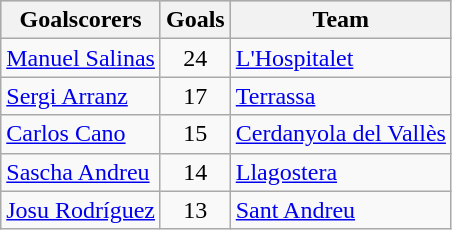<table class="wikitable sortable" class="wikitable">
<tr style="background:#ccc; text-align:center;">
<th>Goalscorers</th>
<th>Goals</th>
<th>Team</th>
</tr>
<tr>
<td> <a href='#'>Manuel Salinas</a></td>
<td style="text-align:center;">24</td>
<td><a href='#'>L'Hospitalet</a></td>
</tr>
<tr>
<td> <a href='#'>Sergi Arranz</a></td>
<td style="text-align:center;">17</td>
<td><a href='#'>Terrassa</a></td>
</tr>
<tr>
<td> <a href='#'>Carlos Cano</a></td>
<td style="text-align:center;">15</td>
<td><a href='#'>Cerdanyola del Vallès</a></td>
</tr>
<tr>
<td> <a href='#'>Sascha Andreu</a></td>
<td style="text-align:center;">14</td>
<td><a href='#'>Llagostera</a></td>
</tr>
<tr>
<td> <a href='#'>Josu Rodríguez</a></td>
<td style="text-align:center;">13</td>
<td><a href='#'>Sant Andreu</a></td>
</tr>
</table>
